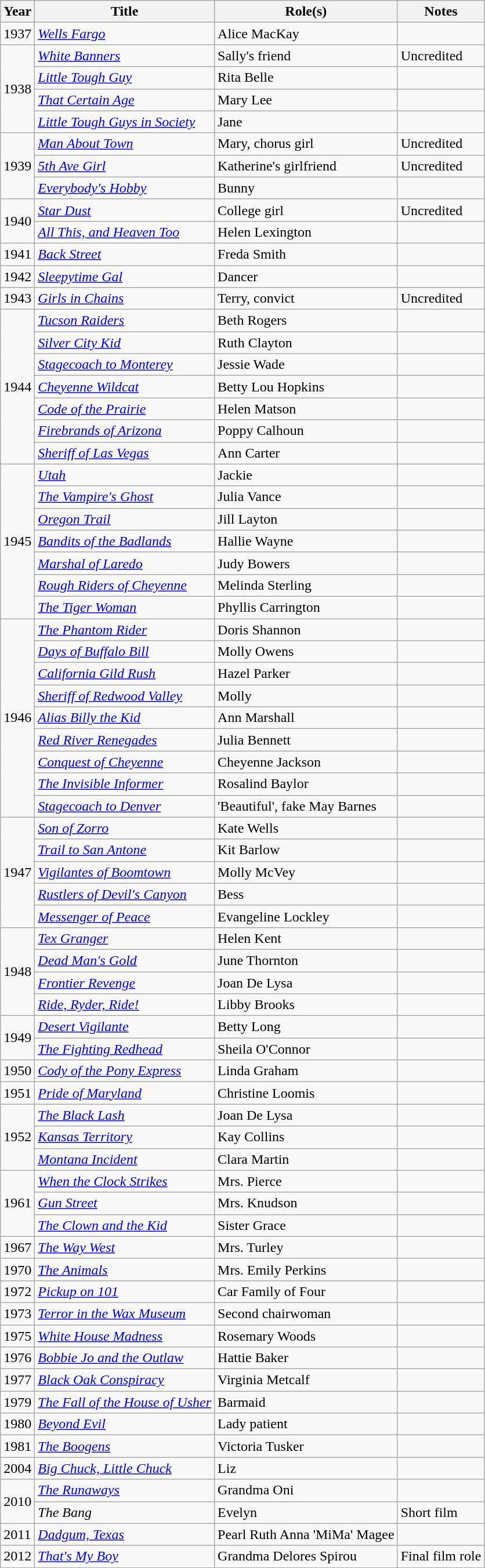<table class="wikitable plainrowheaders sortable">
<tr>
<th scope="col">Year</th>
<th scope="col">Title</th>
<th scope="col">Role(s)</th>
<th scope="col" class="unsortable">Notes</th>
</tr>
<tr>
<td>1937</td>
<td><em><a href='#'>Wells Fargo</a></em></td>
<td>Alice MacKay</td>
<td></td>
</tr>
<tr>
<td rowspan=4>1938</td>
<td><em><a href='#'>White Banners</a></em></td>
<td>Sally's friend</td>
<td>Uncredited</td>
</tr>
<tr>
<td><em><a href='#'>Little Tough Guy</a></em></td>
<td>Rita Belle</td>
<td></td>
</tr>
<tr>
<td><em><a href='#'>That Certain Age</a></em></td>
<td>Mary Lee</td>
<td></td>
</tr>
<tr>
<td><em><a href='#'>Little Tough Guys in Society</a></em></td>
<td>Jane</td>
<td></td>
</tr>
<tr>
<td rowspan=3>1939</td>
<td><em><a href='#'>Man About Town</a></em></td>
<td>Mary, chorus girl</td>
<td>Uncredited</td>
</tr>
<tr>
<td><em><a href='#'>5th Ave Girl</a></em></td>
<td>Katherine's girlfriend</td>
<td>Uncredited</td>
</tr>
<tr>
<td><em><a href='#'>Everybody's Hobby</a></em></td>
<td>Bunny</td>
<td></td>
</tr>
<tr>
<td rowspan=2>1940</td>
<td><em><a href='#'>Star Dust</a></em></td>
<td>College girl</td>
<td>Uncredited</td>
</tr>
<tr>
<td><em><a href='#'>All This, and Heaven Too</a></em></td>
<td>Helen Lexington</td>
<td></td>
</tr>
<tr>
<td>1941</td>
<td><em><a href='#'>Back Street</a></em></td>
<td>Freda Smith</td>
<td></td>
</tr>
<tr>
<td>1942</td>
<td><em><a href='#'>Sleepytime Gal</a></em></td>
<td>Dancer</td>
<td></td>
</tr>
<tr>
<td>1943</td>
<td><em><a href='#'>Girls in Chains</a></em></td>
<td>Terry, convict</td>
<td>Uncredited</td>
</tr>
<tr>
<td rowspan=7>1944</td>
<td><em><a href='#'>Tucson Raiders</a></em></td>
<td>Beth Rogers</td>
<td></td>
</tr>
<tr>
<td><em><a href='#'>Silver City Kid</a></em></td>
<td>Ruth Clayton</td>
<td></td>
</tr>
<tr>
<td><em><a href='#'>Stagecoach to Monterey</a></em></td>
<td>Jessie Wade</td>
<td></td>
</tr>
<tr>
<td><em><a href='#'>Cheyenne Wildcat</a></em></td>
<td>Betty Lou Hopkins</td>
<td></td>
</tr>
<tr>
<td><em><a href='#'>Code of the Prairie</a></em></td>
<td>Helen Matson</td>
<td></td>
</tr>
<tr>
<td><em><a href='#'>Firebrands of Arizona</a></em></td>
<td>Poppy Calhoun</td>
<td></td>
</tr>
<tr>
<td><em><a href='#'>Sheriff of Las Vegas</a></em></td>
<td>Ann Carter</td>
<td></td>
</tr>
<tr>
<td rowspan=7>1945</td>
<td><em><a href='#'>Utah</a></em></td>
<td>Jackie</td>
<td></td>
</tr>
<tr>
<td><em><a href='#'>The Vampire's Ghost</a></em></td>
<td>Julia Vance</td>
<td></td>
</tr>
<tr>
<td><em><a href='#'>Oregon Trail</a></em></td>
<td>Jill Layton</td>
<td></td>
</tr>
<tr>
<td><em><a href='#'>Bandits of the Badlands</a></em></td>
<td>Hallie Wayne</td>
<td></td>
</tr>
<tr>
<td><em><a href='#'>Marshal of Laredo</a></em></td>
<td>Judy Bowers</td>
<td></td>
</tr>
<tr>
<td><em><a href='#'>Rough Riders of Cheyenne</a></em></td>
<td>Melinda Sterling</td>
<td></td>
</tr>
<tr>
<td><em><a href='#'>The Tiger Woman</a></em></td>
<td>Phyllis Carrington</td>
<td></td>
</tr>
<tr>
<td rowspan=9>1946</td>
<td><em><a href='#'>The Phantom Rider</a></em></td>
<td>Doris Shannon</td>
<td></td>
</tr>
<tr>
<td><em><a href='#'>Days of Buffalo Bill</a></em></td>
<td>Molly Owens</td>
<td></td>
</tr>
<tr>
<td><em><a href='#'>California Gild Rush</a></em></td>
<td>Hazel Parker</td>
<td></td>
</tr>
<tr>
<td><em><a href='#'>Sheriff of Redwood Valley</a></em></td>
<td>Molly</td>
<td></td>
</tr>
<tr>
<td><em><a href='#'>Alias Billy the Kid</a></em></td>
<td>Ann Marshall</td>
<td></td>
</tr>
<tr>
<td><em><a href='#'>Red River Renegades</a></em></td>
<td>Julia Bennett</td>
<td></td>
</tr>
<tr>
<td><em><a href='#'>Conquest of Cheyenne</a></em></td>
<td>Cheyenne Jackson</td>
<td></td>
</tr>
<tr>
<td><em><a href='#'>The Invisible Informer</a></em></td>
<td>Rosalind Baylor</td>
<td></td>
</tr>
<tr>
<td><em><a href='#'>Stagecoach to Denver</a></em></td>
<td>'Beautiful', fake May Barnes</td>
<td></td>
</tr>
<tr>
<td rowspan=5>1947</td>
<td><em><a href='#'>Son of Zorro</a></em></td>
<td>Kate Wells</td>
<td></td>
</tr>
<tr>
<td><em><a href='#'>Trail to San Antone</a></em></td>
<td>Kit Barlow</td>
<td></td>
</tr>
<tr>
<td><em><a href='#'>Vigilantes of Boomtown</a></em></td>
<td>Molly McVey</td>
<td></td>
</tr>
<tr>
<td><em><a href='#'>Rustlers of Devil's Canyon</a></em></td>
<td>Bess</td>
<td></td>
</tr>
<tr>
<td><em><a href='#'>Messenger of Peace</a></em></td>
<td>Evangeline Lockley</td>
<td></td>
</tr>
<tr>
<td rowspan=4>1948</td>
<td><em><a href='#'>Tex Granger</a></em></td>
<td>Helen Kent</td>
<td></td>
</tr>
<tr>
<td><em><a href='#'>Dead Man's Gold</a></em></td>
<td>June Thornton</td>
<td></td>
</tr>
<tr>
<td><em><a href='#'>Frontier Revenge</a></em></td>
<td>Joan De Lysa</td>
<td></td>
</tr>
<tr>
<td><em><a href='#'>Ride, Ryder, Ride!</a></em></td>
<td>Libby Brooks</td>
<td></td>
</tr>
<tr>
<td rowspan=2>1949</td>
<td><em><a href='#'>Desert Vigilante</a></em></td>
<td>Betty Long</td>
<td></td>
</tr>
<tr>
<td><em><a href='#'>The Fighting Redhead</a></em></td>
<td>Sheila O'Connor</td>
<td></td>
</tr>
<tr>
<td>1950</td>
<td><em><a href='#'>Cody of the Pony Express</a></em></td>
<td>Linda Graham</td>
<td></td>
</tr>
<tr>
<td>1951</td>
<td><em><a href='#'>Pride of Maryland</a></em></td>
<td>Christine Loomis</td>
<td></td>
</tr>
<tr>
<td rowspan=3>1952</td>
<td><em><a href='#'>The Black Lash</a></em></td>
<td>Joan De Lysa</td>
<td></td>
</tr>
<tr>
<td><em><a href='#'>Kansas Territory</a></em></td>
<td>Kay Collins</td>
<td></td>
</tr>
<tr>
<td><em><a href='#'>Montana Incident</a></em></td>
<td>Clara Martin</td>
<td></td>
</tr>
<tr>
<td rowspan=3>1961</td>
<td><em><a href='#'>When the Clock Strikes</a></em></td>
<td>Mrs. Pierce</td>
<td></td>
</tr>
<tr>
<td><em><a href='#'>Gun Street</a></em></td>
<td>Mrs. Knudson</td>
<td></td>
</tr>
<tr>
<td><em><a href='#'>The Clown and the Kid</a></em></td>
<td>Sister Grace</td>
<td></td>
</tr>
<tr>
<td>1967</td>
<td><em><a href='#'>The Way West</a></em></td>
<td>Mrs. Turley</td>
<td></td>
</tr>
<tr>
<td>1970</td>
<td><em><a href='#'>The Animals</a></em></td>
<td>Mrs. Emily Perkins</td>
<td></td>
</tr>
<tr>
<td>1972</td>
<td><em><a href='#'>Pickup on 101</a></em></td>
<td>Car Family of Four</td>
<td></td>
</tr>
<tr>
<td>1973</td>
<td><em><a href='#'>Terror in the Wax Museum</a></em></td>
<td>Second chairwoman</td>
<td></td>
</tr>
<tr>
<td>1975</td>
<td><em><a href='#'>White House Madness</a></em></td>
<td>Rosemary Woods</td>
<td></td>
</tr>
<tr>
<td>1976</td>
<td><em><a href='#'>Bobbie Jo and the Outlaw</a></em></td>
<td>Hattie Baker</td>
<td></td>
</tr>
<tr>
<td>1977</td>
<td><em><a href='#'>Black Oak Conspiracy</a></em></td>
<td>Virginia Metcalf</td>
<td></td>
</tr>
<tr>
<td>1979</td>
<td><em><a href='#'>The Fall of the House of Usher</a></em></td>
<td>Barmaid</td>
<td></td>
</tr>
<tr>
<td>1980</td>
<td><em><a href='#'>Beyond Evil</a></em></td>
<td>Lady patient</td>
<td></td>
</tr>
<tr>
<td>1981</td>
<td><em><a href='#'>The Boogens</a></em></td>
<td>Victoria Tusker</td>
<td></td>
</tr>
<tr>
<td>2004</td>
<td><em><a href='#'>Big Chuck, Little Chuck</a></em></td>
<td>Liz</td>
<td></td>
</tr>
<tr>
<td rowspan=2>2010</td>
<td><em><a href='#'>The Runaways</a></em></td>
<td>Grandma Oni</td>
<td></td>
</tr>
<tr>
<td><em>The Bang</em></td>
<td>Evelyn</td>
<td>Short film</td>
</tr>
<tr>
<td>2011</td>
<td><em><a href='#'>Dadgum, Texas</a></em></td>
<td>Pearl Ruth Anna 'MiMa' Magee</td>
<td></td>
</tr>
<tr>
<td>2012</td>
<td><em><a href='#'>That's My Boy</a></em></td>
<td>Grandma Delores Spirou</td>
<td>Final film role</td>
</tr>
</table>
